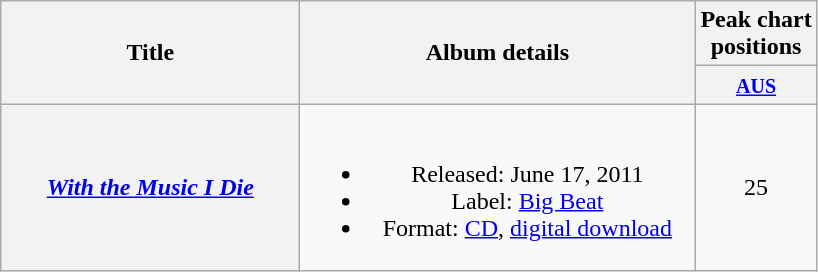<table class="wikitable plainrowheaders" style="text-align:center;">
<tr>
<th scope="col" rowspan="2" style="width:12em;">Title</th>
<th scope="col" rowspan="2" style="width:16em;">Album details</th>
<th scope="col" colspan="1">Peak chart<br>positions</th>
</tr>
<tr>
<th scope="col" style="text-align:center;"><small><a href='#'>AUS</a></small><br></th>
</tr>
<tr>
<th scope="row"><em><a href='#'>With the Music I Die</a></em></th>
<td><br><ul><li>Released: June 17, 2011</li><li>Label: <a href='#'>Big Beat</a></li><li>Format: <a href='#'>CD</a>, <a href='#'>digital download</a></li></ul></td>
<td>25</td>
</tr>
</table>
